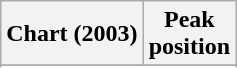<table class="wikitable">
<tr>
<th align="left">Chart (2003)</th>
<th align="left">Peak<br>position</th>
</tr>
<tr>
</tr>
<tr>
</tr>
<tr>
</tr>
</table>
